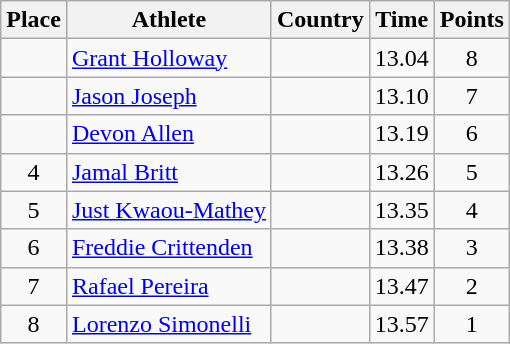<table class="wikitable">
<tr>
<th>Place</th>
<th>Athlete</th>
<th>Country</th>
<th>Time</th>
<th>Points</th>
</tr>
<tr>
<td align=center></td>
<td><a href='#'>Grant Holloway</a></td>
<td></td>
<td>13.04</td>
<td align=center>8</td>
</tr>
<tr>
<td align=center></td>
<td><a href='#'>Jason Joseph</a></td>
<td></td>
<td>13.10</td>
<td align=center>7</td>
</tr>
<tr>
<td align=center></td>
<td><a href='#'>Devon Allen</a></td>
<td></td>
<td>13.19</td>
<td align=center>6</td>
</tr>
<tr>
<td align=center>4</td>
<td><a href='#'>Jamal Britt</a></td>
<td></td>
<td>13.26</td>
<td align=center>5</td>
</tr>
<tr>
<td align=center>5</td>
<td><a href='#'>Just Kwaou-Mathey</a></td>
<td></td>
<td>13.35</td>
<td align=center>4</td>
</tr>
<tr>
<td align=center>6</td>
<td><a href='#'>Freddie Crittenden</a></td>
<td></td>
<td>13.38</td>
<td align=center>3</td>
</tr>
<tr>
<td align=center>7</td>
<td><a href='#'>Rafael Pereira</a></td>
<td></td>
<td>13.47</td>
<td align=center>2</td>
</tr>
<tr>
<td align=center>8</td>
<td><a href='#'>Lorenzo Simonelli</a></td>
<td></td>
<td>13.57</td>
<td align=center>1</td>
</tr>
</table>
